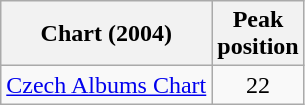<table class="wikitable">
<tr>
<th>Chart (2004)</th>
<th>Peak<br>position</th>
</tr>
<tr>
<td><a href='#'>Czech Albums Chart</a></td>
<td align="center">22</td>
</tr>
</table>
